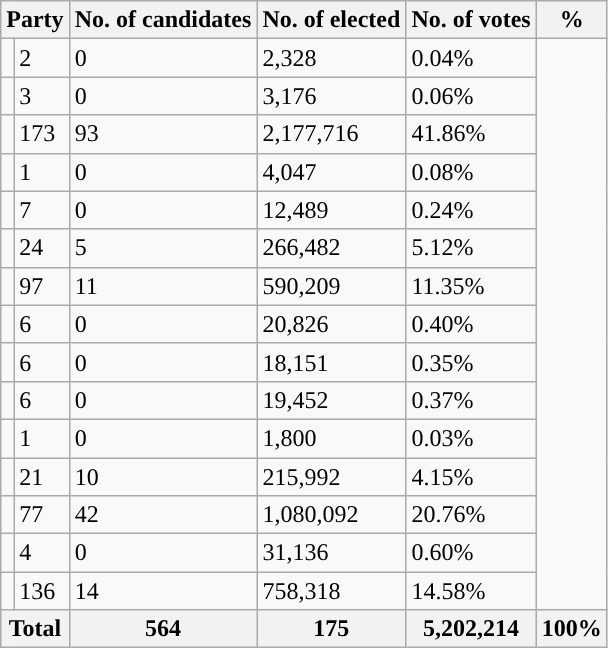<table class="wikitable sortable">
<tr>
<th Colspan="2">Party</th>
<th>No. of candidates</th>
<th>No. of elected</th>
<th>No. of votes</th>
<th>%</th>
</tr>
<tr>
<td></td>
<td>2</td>
<td>0</td>
<td>2,328</td>
<td>0.04%</td>
</tr>
<tr>
<td></td>
<td>3</td>
<td>0</td>
<td>3,176</td>
<td>0.06%</td>
</tr>
<tr>
<td></td>
<td>173</td>
<td>93</td>
<td>2,177,716</td>
<td>41.86%</td>
</tr>
<tr>
<td></td>
<td>1</td>
<td>0</td>
<td>4,047</td>
<td>0.08%</td>
</tr>
<tr>
<td></td>
<td>7</td>
<td>0</td>
<td>12,489</td>
<td>0.24%</td>
</tr>
<tr>
<td></td>
<td>24</td>
<td>5</td>
<td>266,482</td>
<td>5.12%</td>
</tr>
<tr>
<td></td>
<td>97</td>
<td>11</td>
<td>590,209</td>
<td>11.35%</td>
</tr>
<tr>
<td></td>
<td>6</td>
<td>0</td>
<td>20,826</td>
<td>0.40%</td>
</tr>
<tr>
<td></td>
<td>6</td>
<td>0</td>
<td>18,151</td>
<td>0.35%</td>
</tr>
<tr>
<td></td>
<td>6</td>
<td>0</td>
<td>19,452</td>
<td>0.37%</td>
</tr>
<tr>
<td></td>
<td>1</td>
<td>0</td>
<td>1,800</td>
<td>0.03%</td>
</tr>
<tr>
<td></td>
<td>21</td>
<td>10</td>
<td>215,992</td>
<td>4.15%</td>
</tr>
<tr>
<td></td>
<td>77</td>
<td>42</td>
<td>1,080,092</td>
<td>20.76%</td>
</tr>
<tr>
<td></td>
<td>4</td>
<td>0</td>
<td>31,136</td>
<td>0.60%</td>
</tr>
<tr>
<td></td>
<td>136</td>
<td>14</td>
<td>758,318</td>
<td>14.58%</td>
</tr>
<tr>
<th colspan="2">Total</th>
<th>564</th>
<th>175</th>
<th>5,202,214</th>
<th>100%</th>
</tr>
</table>
